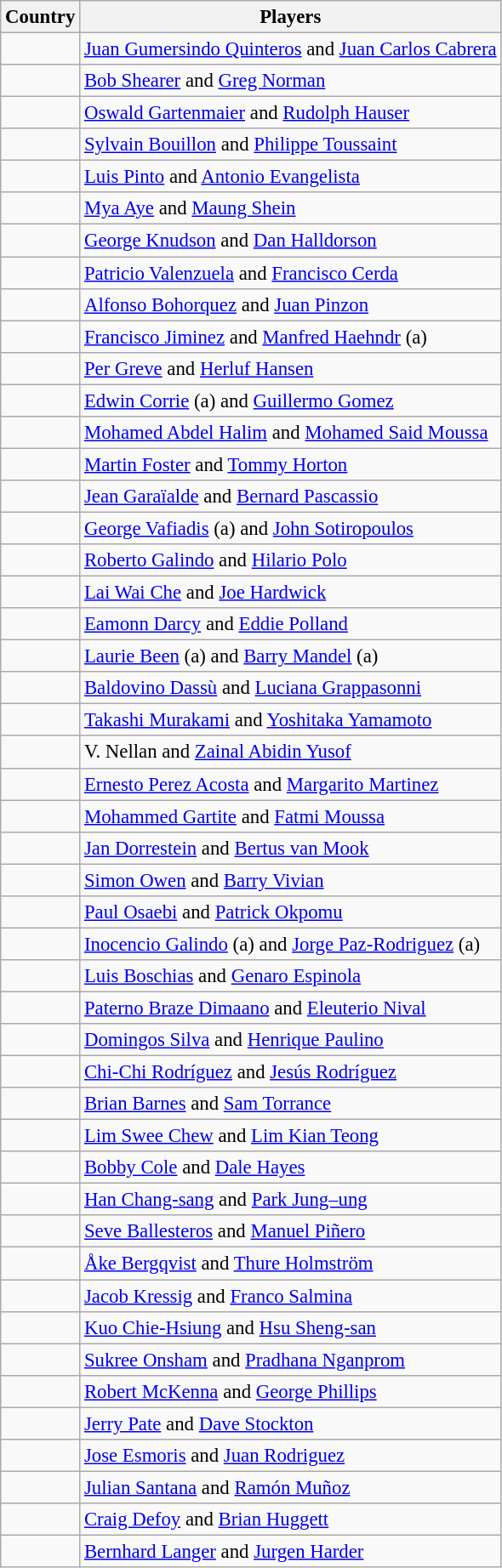<table class="wikitable" style="font-size:95%;">
<tr>
<th>Country</th>
<th>Players</th>
</tr>
<tr>
<td></td>
<td><a href='#'>Juan Gumersindo Quinteros</a> and <a href='#'>Juan Carlos Cabrera</a></td>
</tr>
<tr>
<td></td>
<td><a href='#'>Bob Shearer</a> and <a href='#'>Greg Norman</a></td>
</tr>
<tr>
<td></td>
<td><a href='#'>Oswald Gartenmaier</a> and <a href='#'>Rudolph Hauser</a></td>
</tr>
<tr>
<td></td>
<td><a href='#'>Sylvain Bouillon</a> and <a href='#'>Philippe Toussaint</a></td>
</tr>
<tr>
<td></td>
<td><a href='#'>Luis Pinto</a> and <a href='#'>Antonio Evangelista</a></td>
</tr>
<tr>
<td></td>
<td><a href='#'>Mya Aye</a> and <a href='#'>Maung Shein</a></td>
</tr>
<tr>
<td></td>
<td><a href='#'>George Knudson</a> and <a href='#'>Dan Halldorson</a></td>
</tr>
<tr>
<td></td>
<td><a href='#'>Patricio Valenzuela</a> and <a href='#'>Francisco Cerda</a></td>
</tr>
<tr>
<td></td>
<td><a href='#'>Alfonso Bohorquez</a> and <a href='#'>Juan Pinzon</a></td>
</tr>
<tr>
<td></td>
<td><a href='#'>Francisco Jiminez</a> and <a href='#'>Manfred Haehndr</a> (a)</td>
</tr>
<tr>
<td></td>
<td><a href='#'>Per Greve</a> and <a href='#'>Herluf Hansen</a></td>
</tr>
<tr>
<td></td>
<td><a href='#'>Edwin Corrie</a> (a) and <a href='#'>Guillermo Gomez</a></td>
</tr>
<tr>
<td></td>
<td><a href='#'>Mohamed Abdel Halim</a> and <a href='#'>Mohamed Said Moussa</a></td>
</tr>
<tr>
<td></td>
<td><a href='#'>Martin Foster</a> and <a href='#'>Tommy Horton</a></td>
</tr>
<tr>
<td></td>
<td><a href='#'>Jean Garaïalde</a> and <a href='#'>Bernard Pascassio</a></td>
</tr>
<tr>
<td></td>
<td><a href='#'>George Vafiadis</a> (a) and <a href='#'>John Sotiropoulos</a></td>
</tr>
<tr>
<td></td>
<td><a href='#'>Roberto Galindo</a> and <a href='#'>Hilario Polo</a></td>
</tr>
<tr>
<td></td>
<td><a href='#'>Lai Wai Che</a> and <a href='#'>Joe Hardwick</a></td>
</tr>
<tr>
<td></td>
<td><a href='#'>Eamonn Darcy</a> and <a href='#'>Eddie Polland</a></td>
</tr>
<tr>
<td></td>
<td><a href='#'>Laurie Been</a> (a) and <a href='#'>Barry Mandel</a> (a)</td>
</tr>
<tr>
<td></td>
<td><a href='#'>Baldovino Dassù</a> and <a href='#'>Luciana Grappasonni</a></td>
</tr>
<tr>
<td></td>
<td><a href='#'>Takashi Murakami</a> and <a href='#'>Yoshitaka Yamamoto</a></td>
</tr>
<tr>
<td></td>
<td>V. Nellan and <a href='#'>Zainal Abidin Yusof</a></td>
</tr>
<tr>
<td></td>
<td><a href='#'>Ernesto Perez Acosta</a> and <a href='#'>Margarito Martinez</a></td>
</tr>
<tr>
<td></td>
<td><a href='#'>Mohammed Gartite</a> and <a href='#'>Fatmi Moussa</a></td>
</tr>
<tr>
<td></td>
<td><a href='#'>Jan Dorrestein</a> and <a href='#'>Bertus van Mook</a></td>
</tr>
<tr>
<td></td>
<td><a href='#'>Simon Owen</a> and <a href='#'>Barry Vivian</a></td>
</tr>
<tr>
<td></td>
<td><a href='#'>Paul Osaebi</a> and <a href='#'>Patrick Okpomu</a></td>
</tr>
<tr>
<td></td>
<td><a href='#'>Inocencio Galindo</a> (a) and <a href='#'>Jorge Paz-Rodriguez</a> (a)</td>
</tr>
<tr>
<td></td>
<td><a href='#'>Luis Boschias</a> and <a href='#'>Genaro Espinola</a></td>
</tr>
<tr>
<td></td>
<td><a href='#'>Paterno Braze Dimaano</a> and <a href='#'>Eleuterio Nival</a></td>
</tr>
<tr>
<td></td>
<td><a href='#'>Domingos Silva</a> and <a href='#'>Henrique Paulino</a></td>
</tr>
<tr>
<td></td>
<td><a href='#'>Chi-Chi Rodríguez</a> and <a href='#'>Jesús Rodríguez</a></td>
</tr>
<tr>
<td></td>
<td><a href='#'>Brian Barnes</a> and <a href='#'>Sam Torrance</a></td>
</tr>
<tr>
<td></td>
<td><a href='#'>Lim Swee Chew</a> and <a href='#'>Lim Kian Teong</a></td>
</tr>
<tr>
<td></td>
<td><a href='#'>Bobby Cole</a> and <a href='#'>Dale Hayes</a></td>
</tr>
<tr>
<td></td>
<td><a href='#'>Han Chang-sang</a> and <a href='#'>Park Jung–ung</a></td>
</tr>
<tr>
<td></td>
<td><a href='#'>Seve Ballesteros</a> and <a href='#'>Manuel Piñero</a></td>
</tr>
<tr>
<td></td>
<td><a href='#'>Åke Bergqvist</a> and <a href='#'>Thure Holmström</a></td>
</tr>
<tr>
<td></td>
<td><a href='#'>Jacob Kressig</a> and <a href='#'>Franco Salmina</a></td>
</tr>
<tr>
<td></td>
<td><a href='#'>Kuo Chie-Hsiung</a> and <a href='#'>Hsu Sheng-san</a></td>
</tr>
<tr>
<td></td>
<td><a href='#'>Sukree Onsham</a> and <a href='#'>Pradhana Nganprom</a></td>
</tr>
<tr>
<td></td>
<td><a href='#'>Robert McKenna</a> and <a href='#'>George Phillips</a></td>
</tr>
<tr>
<td></td>
<td><a href='#'>Jerry Pate</a> and <a href='#'>Dave Stockton</a></td>
</tr>
<tr>
<td></td>
<td><a href='#'>Jose Esmoris</a> and <a href='#'>Juan Rodriguez</a></td>
</tr>
<tr>
<td></td>
<td><a href='#'>Julian Santana</a> and <a href='#'>Ramón Muñoz</a></td>
</tr>
<tr>
<td></td>
<td><a href='#'>Craig Defoy</a> and <a href='#'>Brian Huggett</a></td>
</tr>
<tr>
<td></td>
<td><a href='#'>Bernhard Langer</a> and <a href='#'>Jurgen Harder</a></td>
</tr>
</table>
